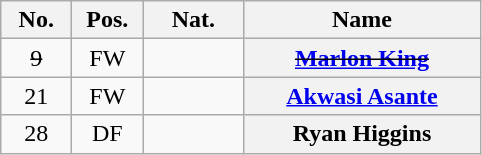<table class="wikitable plainrowheaders" style="text-align:center">
<tr>
<th width="40">No.</th>
<th width="40">Pos.</th>
<th width="60">Nat.</th>
<th width="150" scope="col">Name</th>
</tr>
<tr>
<td><s>9</s></td>
<td>FW</td>
<td align="left"></td>
<th scope="row"><s><a href='#'>Marlon King</a></s></th>
</tr>
<tr>
<td>21</td>
<td>FW</td>
<td align="left"></td>
<th scope="row"><a href='#'>Akwasi Asante</a></th>
</tr>
<tr>
<td>28</td>
<td>DF</td>
<td align="left"></td>
<th scope="row">Ryan Higgins</th>
</tr>
</table>
